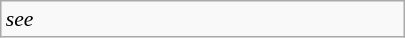<table class="wikitable floatright" style="font-size: 0.9em; width: 270px;">
<tr>
<td><em>see </em></td>
</tr>
</table>
